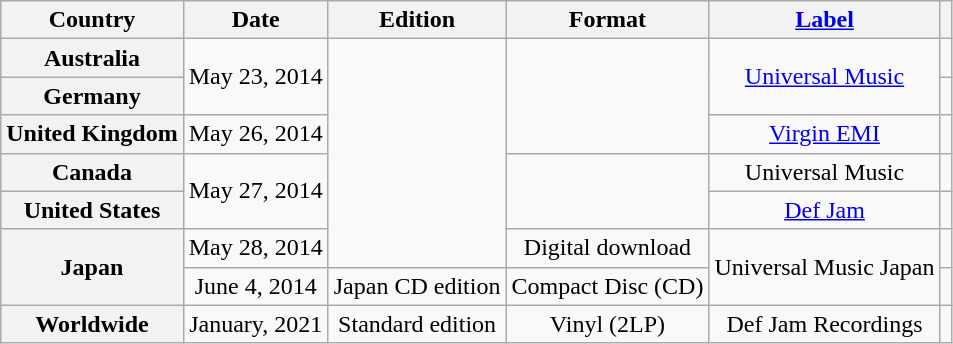<table class="wikitable plainrowheaders" style="text-align:center;">
<tr>
<th scope="col">Country</th>
<th>Date</th>
<th>Edition</th>
<th>Format</th>
<th><a href='#'>Label</a></th>
<th></th>
</tr>
<tr>
<th scope="row">Australia</th>
<td rowspan="2">May 23, 2014</td>
<td rowspan="6"></td>
<td rowspan="3"></td>
<td rowspan="2"><a href='#'>Universal Music</a></td>
<td></td>
</tr>
<tr>
<th scope="row">Germany</th>
<td></td>
</tr>
<tr>
<th scope="row">United Kingdom</th>
<td>May 26, 2014</td>
<td><a href='#'>Virgin EMI</a></td>
<td></td>
</tr>
<tr>
<th scope="row">Canada</th>
<td rowspan="2">May 27, 2014</td>
<td rowspan="2"></td>
<td>Universal Music</td>
<td></td>
</tr>
<tr>
<th scope="row">United States</th>
<td><a href='#'>Def Jam</a></td>
<td></td>
</tr>
<tr>
<th scope="row" rowspan="2">Japan</th>
<td>May 28, 2014</td>
<td>Digital download</td>
<td rowspan="2">Universal Music Japan</td>
<td></td>
</tr>
<tr>
<td>June 4, 2014</td>
<td>Japan CD edition</td>
<td>Compact Disc (CD)</td>
<td></td>
</tr>
<tr>
<th scope="row">Worldwide</th>
<td>January, 2021</td>
<td>Standard edition</td>
<td>Vinyl (2LP)</td>
<td>Def Jam Recordings</td>
<td></td>
</tr>
</table>
